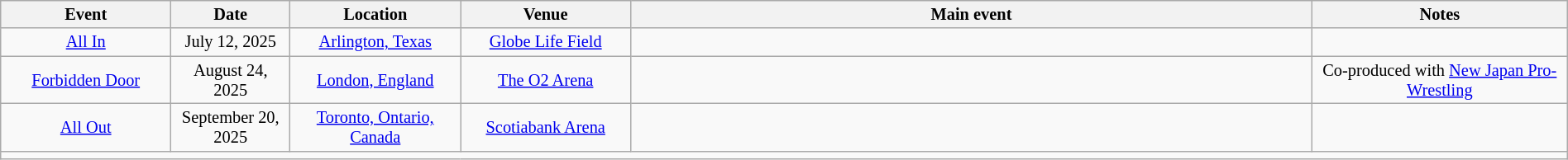<table class="sortable wikitable succession-box" style="font-size:85%; text-align:center; width: 100%">
<tr>
<th scope="col" width="10%">Event</th>
<th scope="col" width="7%">Date</th>
<th scope="col" width="10%">Location</th>
<th scope="col" width="10%">Venue</th>
<th scope="col" width="40%">Main event</th>
<th scope="col" width="15%">Notes</th>
</tr>
<tr>
<td><a href='#'>All In</a></td>
<td>July 12, 2025</td>
<td><a href='#'>Arlington, Texas</a></td>
<td><a href='#'>Globe Life Field</a></td>
<td></td>
<td></td>
</tr>
<tr>
<td><a href='#'>Forbidden Door</a></td>
<td>August 24, 2025</td>
<td><a href='#'>London, England</a></td>
<td><a href='#'>The O2 Arena</a></td>
<td></td>
<td>Co-produced with <a href='#'>New Japan Pro-Wrestling</a></td>
</tr>
<tr>
<td><a href='#'>All Out</a></td>
<td>September 20, 2025</td>
<td><a href='#'>Toronto, Ontario, Canada</a></td>
<td><a href='#'>Scotiabank Arena</a></td>
<td></td>
<td></td>
</tr>
<tr>
<td colspan="6"></td>
</tr>
</table>
